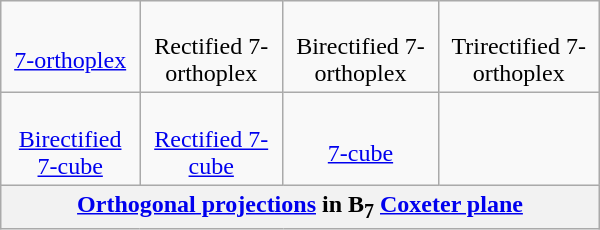<table class=wikitable style="float:right; margin-left:8px; width:400px">
<tr align=center>
<td><br><a href='#'>7-orthoplex</a><br></td>
<td><br>Rectified 7-orthoplex<br></td>
<td><br>Birectified 7-orthoplex<br></td>
<td><br>Trirectified 7-orthoplex<br></td>
</tr>
<tr align=center>
<td><br><a href='#'>Birectified 7-cube</a><br></td>
<td><br><a href='#'>Rectified 7-cube</a><br></td>
<td><br><a href='#'>7-cube</a><br></td>
</tr>
<tr>
<th colspan=4><a href='#'>Orthogonal projections</a> in B<sub>7</sub> <a href='#'>Coxeter plane</a></th>
</tr>
</table>
